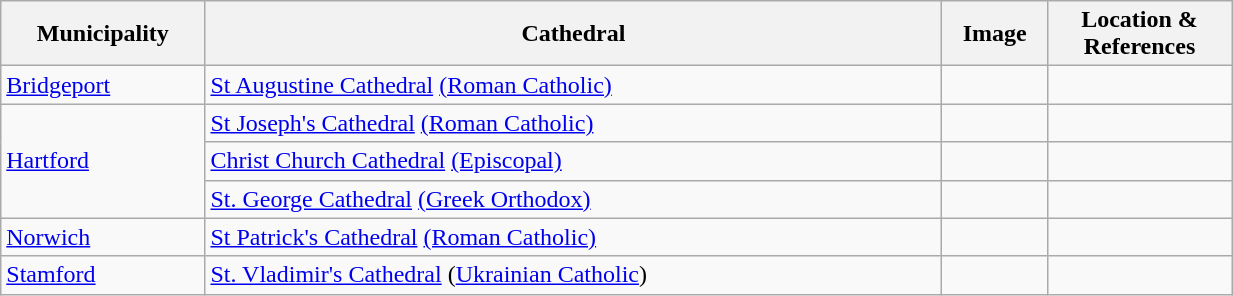<table width=65% class="wikitable">
<tr>
<th width = 10%>Municipality</th>
<th width = 40%>Cathedral</th>
<th width = 5%>Image</th>
<th width = 10%>Location & References</th>
</tr>
<tr>
<td><a href='#'>Bridgeport</a></td>
<td><a href='#'>St Augustine Cathedral</a> <a href='#'>(Roman Catholic)</a></td>
<td></td>
<td><small></small><br></td>
</tr>
<tr>
<td rowspan=3><a href='#'>Hartford</a></td>
<td><a href='#'>St Joseph's Cathedral</a> <a href='#'>(Roman Catholic)</a></td>
<td></td>
<td><small></small><br></td>
</tr>
<tr>
<td><a href='#'>Christ Church Cathedral</a> <a href='#'>(Episcopal)</a></td>
<td></td>
<td><small></small><br></td>
</tr>
<tr>
<td><a href='#'>St. George Cathedral</a> <a href='#'>(Greek Orthodox)</a></td>
<td></td>
<td><small></small><br></td>
</tr>
<tr>
<td><a href='#'>Norwich</a></td>
<td><a href='#'>St Patrick's Cathedral</a> <a href='#'>(Roman Catholic)</a></td>
<td></td>
<td><small></small><br></td>
</tr>
<tr>
<td><a href='#'>Stamford</a></td>
<td><a href='#'>St. Vladimir's Cathedral</a> (<a href='#'>Ukrainian Catholic</a>)</td>
<td></td>
<td><small></small><br></td>
</tr>
</table>
